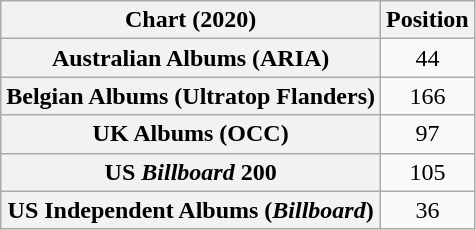<table class="wikitable sortable plainrowheaders" style="text-align:center">
<tr>
<th scope="col">Chart (2020)</th>
<th scope="col">Position</th>
</tr>
<tr>
<th scope="row">Australian Albums (ARIA)</th>
<td>44</td>
</tr>
<tr>
<th scope="row">Belgian Albums (Ultratop Flanders)</th>
<td>166</td>
</tr>
<tr>
<th scope="row">UK Albums (OCC)</th>
<td>97</td>
</tr>
<tr>
<th scope="row">US <em>Billboard</em> 200</th>
<td>105</td>
</tr>
<tr>
<th scope="row">US Independent Albums (<em>Billboard</em>)</th>
<td>36</td>
</tr>
</table>
